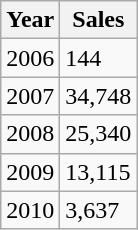<table class="wikitable">
<tr>
<th>Year</th>
<th>Sales</th>
</tr>
<tr>
<td>2006</td>
<td>144</td>
</tr>
<tr>
<td>2007</td>
<td>34,748</td>
</tr>
<tr>
<td>2008</td>
<td>25,340</td>
</tr>
<tr>
<td>2009</td>
<td>13,115</td>
</tr>
<tr>
<td>2010</td>
<td>3,637</td>
</tr>
</table>
